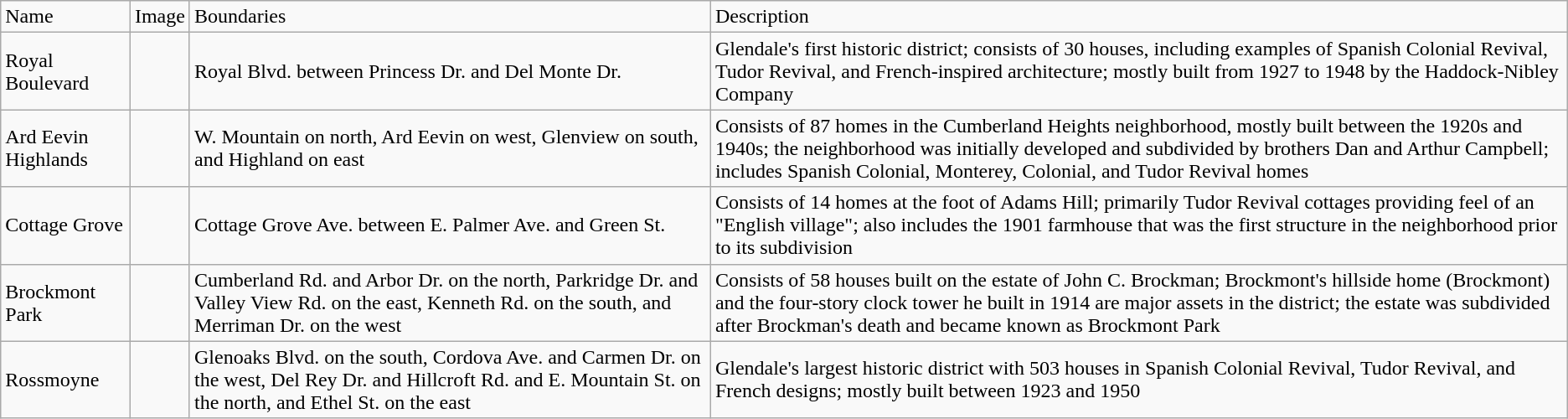<table class="wikitable">
<tr>
<td>Name</td>
<td>Image</td>
<td>Boundaries</td>
<td>Description</td>
</tr>
<tr>
<td>Royal Boulevard</td>
<td></td>
<td>Royal Blvd. between Princess Dr. and Del Monte Dr.</td>
<td>Glendale's first historic district; consists of 30 houses, including examples of Spanish Colonial Revival, Tudor Revival, and French-inspired architecture; mostly built from 1927 to 1948 by the Haddock-Nibley Company</td>
</tr>
<tr>
<td>Ard Eevin Highlands</td>
<td></td>
<td>W. Mountain on north, Ard Eevin on west, Glenview on south, and Highland on east</td>
<td>Consists of 87 homes in the Cumberland Heights neighborhood, mostly built between the 1920s and 1940s; the neighborhood was initially developed and subdivided by brothers Dan and Arthur Campbell; includes Spanish Colonial, Monterey, Colonial, and Tudor Revival homes</td>
</tr>
<tr>
<td>Cottage Grove</td>
<td></td>
<td>Cottage Grove Ave. between E. Palmer Ave. and Green St.</td>
<td>Consists of 14 homes at the foot of Adams Hill; primarily Tudor Revival cottages providing feel of an "English village"; also includes the 1901 farmhouse that was the first structure in the neighborhood prior to its subdivision</td>
</tr>
<tr>
<td>Brockmont Park</td>
<td></td>
<td>Cumberland Rd. and Arbor Dr. on the north, Parkridge Dr. and Valley View Rd. on the east, Kenneth Rd. on the south, and Merriman Dr. on the west</td>
<td>Consists of 58 houses built on the estate of John C. Brockman; Brockmont's hillside home (Brockmont) and the four-story clock tower he built in 1914 are major assets in the district; the estate was subdivided after Brockman's death and became known as Brockmont Park</td>
</tr>
<tr>
<td>Rossmoyne</td>
<td></td>
<td>Glenoaks Blvd. on the south, Cordova Ave. and Carmen Dr. on the west, Del Rey Dr. and Hillcroft Rd. and E. Mountain St. on the north, and Ethel St. on the east</td>
<td>Glendale's largest historic district with 503 houses in Spanish Colonial Revival, Tudor Revival, and French designs; mostly built between 1923 and 1950</td>
</tr>
</table>
